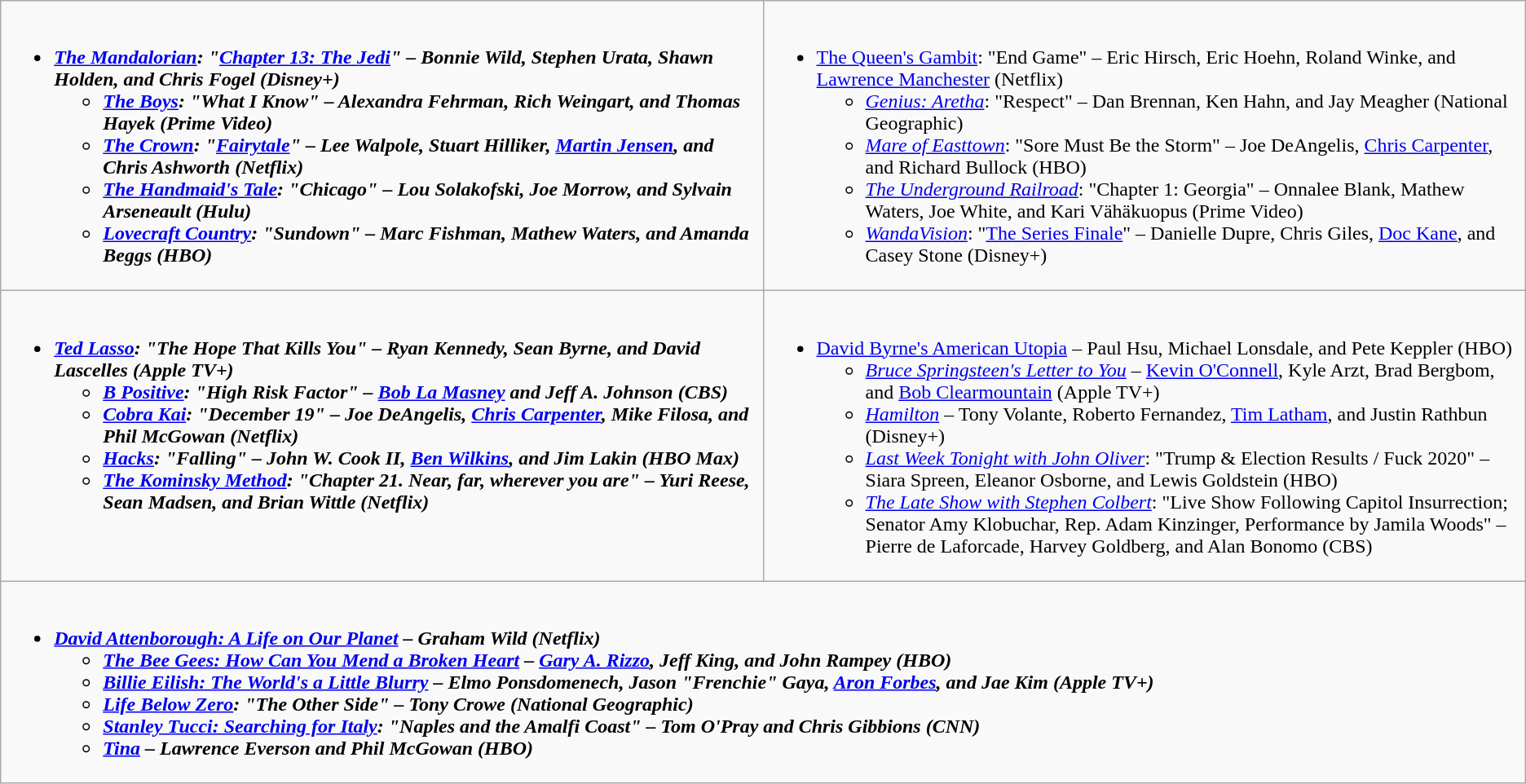<table class="wikitable">
<tr>
<td style="vertical-align:top;" width="50%"><br><ul><li><strong><em><a href='#'>The Mandalorian</a><em>: "<a href='#'>Chapter 13: The Jedi</a>" – Bonnie Wild, Stephen Urata, Shawn Holden, and Chris Fogel (Disney+)<strong><ul><li></em><a href='#'>The Boys</a><em>: "What I Know" – Alexandra Fehrman, Rich Weingart, and Thomas Hayek (Prime Video)</li><li></em><a href='#'>The Crown</a><em>: "<a href='#'>Fairytale</a>" – Lee Walpole, Stuart Hilliker, <a href='#'>Martin Jensen</a>, and Chris Ashworth (Netflix)</li><li></em><a href='#'>The Handmaid's Tale</a><em>: "Chicago" – Lou Solakofski, Joe Morrow, and Sylvain Arseneault (Hulu)</li><li></em><a href='#'>Lovecraft Country</a><em>: "Sundown" – Marc Fishman, Mathew Waters, and Amanda Beggs (HBO)</li></ul></li></ul></td>
<td style="vertical-align:top;" width="50%"><br><ul><li></em></strong><a href='#'>The Queen's Gambit</a></em>: "End Game" – Eric Hirsch, Eric Hoehn, Roland Winke, and <a href='#'>Lawrence Manchester</a> (Netflix)</strong><ul><li><em><a href='#'>Genius: Aretha</a></em>: "Respect" – Dan Brennan, Ken Hahn, and Jay Meagher (National Geographic)</li><li><em><a href='#'>Mare of Easttown</a></em>: "Sore Must Be the Storm" – Joe DeAngelis, <a href='#'>Chris Carpenter</a>, and Richard Bullock (HBO)</li><li><em><a href='#'>The Underground Railroad</a></em>: "Chapter 1: Georgia" – Onnalee Blank, Mathew Waters, Joe White, and Kari Vähäkuopus (Prime Video)</li><li><em><a href='#'>WandaVision</a></em>: "<a href='#'>The Series Finale</a>" – Danielle Dupre, Chris Giles, <a href='#'>Doc Kane</a>, and Casey Stone (Disney+)</li></ul></li></ul></td>
</tr>
<tr>
<td style="vertical-align:top;" width="50%"><br><ul><li><strong><em><a href='#'>Ted Lasso</a><em>: "The Hope That Kills You" – Ryan Kennedy, Sean Byrne, and David Lascelles (Apple TV+)<strong><ul><li></em><a href='#'>B Positive</a><em>: "High Risk Factor" – <a href='#'>Bob La Masney</a> and Jeff A. Johnson (CBS)</li><li></em><a href='#'>Cobra Kai</a><em>: "December 19" – Joe DeAngelis, <a href='#'>Chris Carpenter</a>, Mike Filosa, and Phil McGowan (Netflix)</li><li></em><a href='#'>Hacks</a><em>: "Falling" – John W. Cook II, <a href='#'>Ben Wilkins</a>, and Jim Lakin (HBO Max)</li><li></em><a href='#'>The Kominsky Method</a><em>: "Chapter 21. Near, far, wherever you are" – Yuri Reese, Sean Madsen, and Brian Wittle (Netflix)</li></ul></li></ul></td>
<td style="vertical-align:top;" width="50%"><br><ul><li></em></strong><a href='#'>David Byrne's American Utopia</a></em> – Paul Hsu, Michael Lonsdale, and Pete Keppler (HBO)</strong><ul><li><em><a href='#'>Bruce Springsteen's Letter to You</a></em> – <a href='#'>Kevin O'Connell</a>, Kyle Arzt, Brad Bergbom, and <a href='#'>Bob Clearmountain</a> (Apple TV+)</li><li><em><a href='#'>Hamilton</a></em> – Tony Volante, Roberto Fernandez, <a href='#'>Tim Latham</a>, and Justin Rathbun (Disney+)</li><li><em><a href='#'>Last Week Tonight with John Oliver</a></em>: "Trump & Election Results / Fuck 2020" – Siara Spreen, Eleanor Osborne, and Lewis Goldstein (HBO)</li><li><em><a href='#'>The Late Show with Stephen Colbert</a></em>: "Live Show Following Capitol Insurrection; Senator Amy Klobuchar, Rep. Adam Kinzinger, Performance by Jamila Woods" – Pierre de Laforcade, Harvey Goldberg, and Alan Bonomo (CBS)</li></ul></li></ul></td>
</tr>
<tr>
<td style="vertical-align:top;" width="50%" colspan="2"><br><ul><li><strong><em><a href='#'>David Attenborough: A Life on Our Planet</a><em> – Graham Wild (Netflix)<strong><ul><li></em><a href='#'>The Bee Gees: How Can You Mend a Broken Heart</a><em> – <a href='#'>Gary A. Rizzo</a>, Jeff King, and John Rampey (HBO)</li><li></em><a href='#'>Billie Eilish: The World's a Little Blurry</a><em> – Elmo Ponsdomenech, Jason "Frenchie" Gaya, <a href='#'>Aron Forbes</a>, and Jae Kim (Apple TV+)</li><li></em><a href='#'>Life Below Zero</a><em>: "The Other Side" – Tony Crowe (National Geographic)</li><li></em><a href='#'>Stanley Tucci: Searching for Italy</a><em>: "Naples and the Amalfi Coast" – Tom O'Pray and Chris Gibbions (CNN)</li><li></em><a href='#'>Tina</a><em> – Lawrence Everson and Phil McGowan (HBO)</li></ul></li></ul></td>
</tr>
</table>
